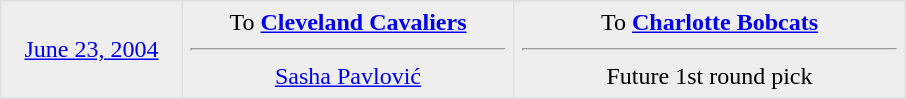<table border=1 style="border-collapse:collapse; text-align: center" bordercolor="#DFDFDF"  cellpadding="5">
<tr>
</tr>
<tr bgcolor="eeeeee">
<td style="width:110px"><a href='#'>June 23, 2004</a></td>
<td style="width:210px" valign="top">To <strong><a href='#'>Cleveland Cavaliers</a></strong> <hr><a href='#'>Sasha Pavlović</a></td>
<td style="width:250px" valign="top">To <strong><a href='#'>Charlotte Bobcats</a></strong> <hr>Future 1st round pick</td>
</tr>
<tr>
</tr>
</table>
